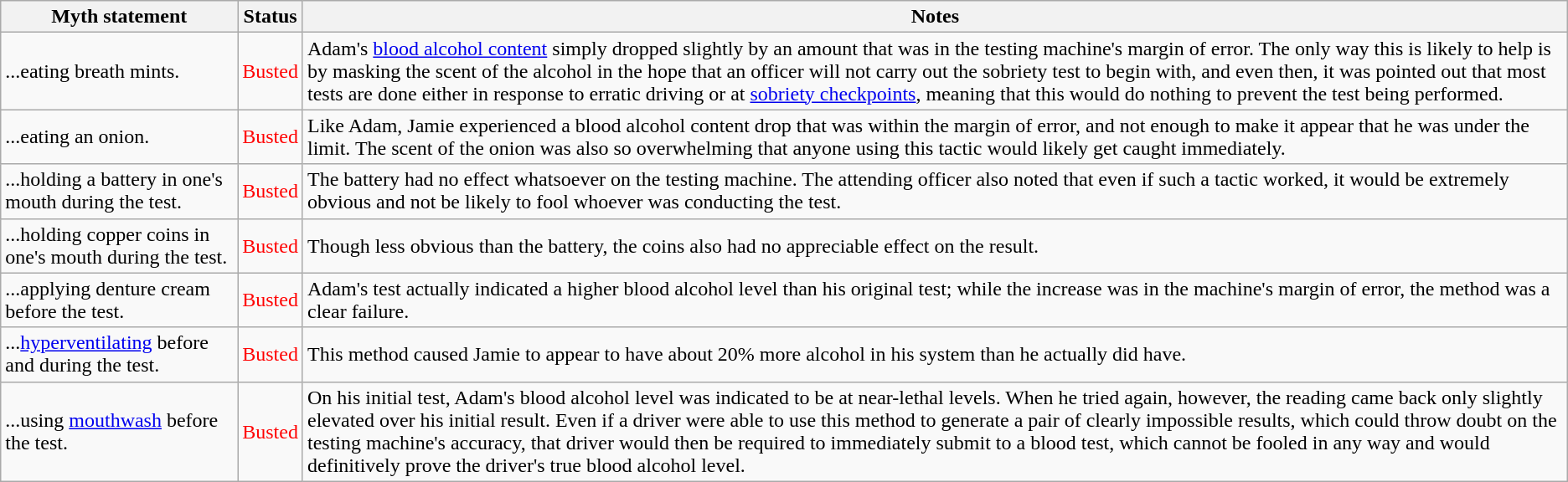<table class="wikitable plainrowheaders">
<tr>
<th>Myth statement</th>
<th>Status</th>
<th>Notes</th>
</tr>
<tr>
<td>...eating breath mints.</td>
<td style="color:red">Busted</td>
<td>Adam's <a href='#'>blood alcohol content</a> simply dropped slightly by an amount that was in the testing machine's margin of error. The only way this is likely to help is by masking the scent of the alcohol in the hope that an officer will not carry out the sobriety test to begin with, and even then, it was pointed out that most tests are done either in response to erratic driving or at <a href='#'>sobriety checkpoints</a>, meaning that this would do nothing to prevent the test being performed.</td>
</tr>
<tr>
<td>...eating an onion.</td>
<td style="color:red">Busted</td>
<td>Like Adam, Jamie experienced a blood alcohol content drop that was within the margin of error, and not enough to make it appear that he was under the limit. The scent of the onion was also so overwhelming that anyone using this tactic would likely get caught immediately.</td>
</tr>
<tr>
<td>...holding a battery in one's mouth during the test.</td>
<td style="color:red">Busted</td>
<td>The battery had no effect whatsoever on the testing machine. The attending officer also noted that even if such a tactic worked, it would be extremely obvious and not be likely to fool whoever was conducting the test.</td>
</tr>
<tr>
<td>...holding copper coins in one's mouth during the test.</td>
<td style="color:red">Busted</td>
<td>Though less obvious than the battery, the coins also had no appreciable effect on the result.</td>
</tr>
<tr>
<td>...applying denture cream before the test.</td>
<td style="color:red">Busted</td>
<td>Adam's test actually indicated a higher blood alcohol level than his original test; while the increase was in the machine's margin of error, the method was a clear failure.</td>
</tr>
<tr>
<td>...<a href='#'>hyperventilating</a> before and during the test.</td>
<td style="color:red">Busted</td>
<td>This method caused Jamie to appear to have about 20% more alcohol in his system than he actually did have.</td>
</tr>
<tr>
<td>...using <a href='#'>mouthwash</a> before the test.</td>
<td style="color:red">Busted</td>
<td>On his initial test, Adam's blood alcohol level was indicated to be at near-lethal levels. When he tried again, however, the reading came back only slightly elevated over his initial result. Even if a driver were able to use this method to generate a pair of clearly impossible results, which could throw doubt on the testing machine's accuracy, that driver would then be required to immediately submit to a blood test, which cannot be fooled in any way and would definitively prove the driver's true blood alcohol level.</td>
</tr>
</table>
